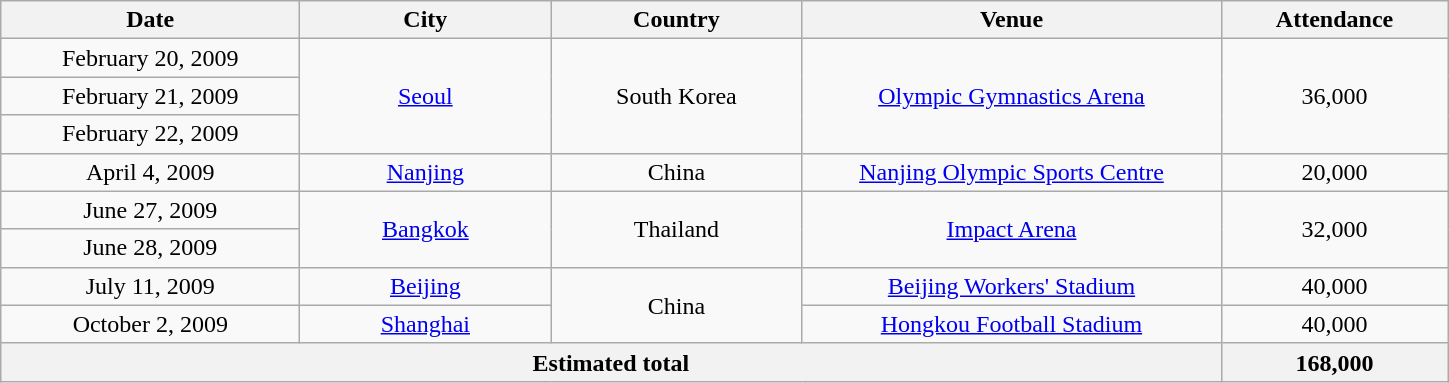<table class="wikitable plainrowheaders" style="text-align:center;">
<tr>
<th scope="col" style="width:12em;">Date</th>
<th scope="col" style="width:10em;">City</th>
<th scope="col" style="width:10em;">Country</th>
<th scope="col" style="width:17em;">Venue</th>
<th scope="col" style="width:9em;">Attendance</th>
</tr>
<tr>
<td>February 20, 2009</td>
<td rowspan="3"><a href='#'>Seoul</a></td>
<td rowspan="3">South Korea</td>
<td rowspan="3"><a href='#'>Olympic Gymnastics Arena</a></td>
<td rowspan="3">36,000</td>
</tr>
<tr>
<td>February 21, 2009</td>
</tr>
<tr>
<td>February 22, 2009</td>
</tr>
<tr>
<td>April 4, 2009</td>
<td><a href='#'>Nanjing</a></td>
<td>China</td>
<td><a href='#'>Nanjing Olympic Sports Centre</a></td>
<td>20,000</td>
</tr>
<tr>
<td>June 27, 2009</td>
<td rowspan="2"><a href='#'>Bangkok</a></td>
<td rowspan="2">Thailand</td>
<td rowspan="2"><a href='#'>Impact Arena</a></td>
<td rowspan="2">32,000</td>
</tr>
<tr>
<td>June 28, 2009</td>
</tr>
<tr>
<td>July 11, 2009</td>
<td><a href='#'>Beijing</a></td>
<td rowspan="2">China</td>
<td rowspan="1"><a href='#'>Beijing Workers' Stadium</a></td>
<td rowspan="1">40,000</td>
</tr>
<tr>
<td>October 2, 2009</td>
<td><a href='#'>Shanghai</a></td>
<td><a href='#'>Hongkou Football Stadium</a></td>
<td>40,000</td>
</tr>
<tr>
<th colspan="4">Estimated total</th>
<th>168,000</th>
</tr>
</table>
